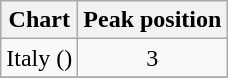<table class="wikitable sortable">
<tr>
<th align="left">Chart</th>
<th align="left">Peak position</th>
</tr>
<tr>
<td align="left">Italy ()</td>
<td align="center">3</td>
</tr>
<tr>
</tr>
</table>
